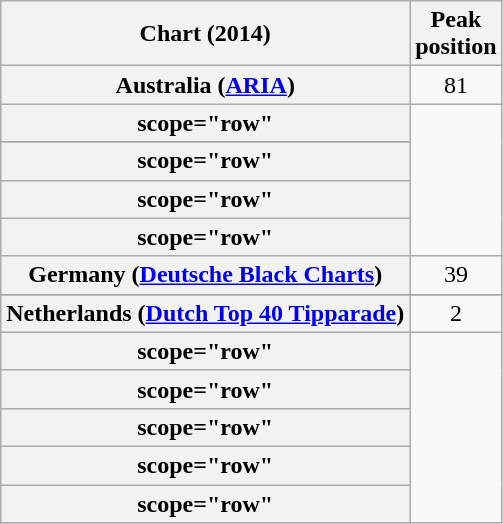<table class="wikitable sortable plainrowheaders">
<tr>
<th>Chart (2014)</th>
<th>Peak<br>position</th>
</tr>
<tr>
<th scope="row">Australia (<a href='#'>ARIA</a>)</th>
<td align="center">81</td>
</tr>
<tr>
<th>scope="row" </th>
</tr>
<tr>
</tr>
<tr>
<th>scope="row" </th>
</tr>
<tr>
<th>scope="row" </th>
</tr>
<tr>
<th>scope="row" </th>
</tr>
<tr>
<th scope="row">Germany (<a href='#'>Deutsche Black Charts</a>)</th>
<td align="center">39</td>
</tr>
<tr>
</tr>
<tr>
</tr>
<tr>
<th scope="row">Netherlands (<a href='#'>Dutch Top 40 Tipparade</a>)</th>
<td align="center">2</td>
</tr>
<tr>
<th>scope="row" </th>
</tr>
<tr>
<th>scope="row" </th>
</tr>
<tr>
<th>scope="row" </th>
</tr>
<tr>
<th>scope="row" </th>
</tr>
<tr>
<th>scope="row" </th>
</tr>
<tr>
</tr>
</table>
